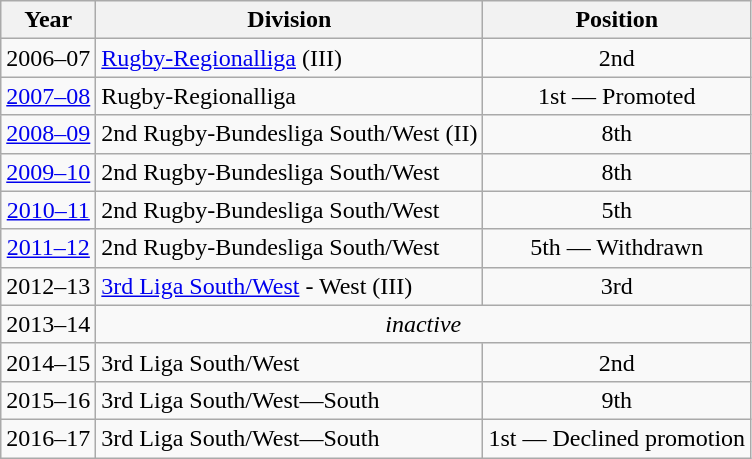<table class="wikitable">
<tr>
<th>Year</th>
<th>Division</th>
<th>Position</th>
</tr>
<tr align="center">
<td>2006–07</td>
<td align="left"><a href='#'>Rugby-Regionalliga</a> (III)</td>
<td>2nd</td>
</tr>
<tr align="center">
<td><a href='#'>2007–08</a></td>
<td align="left">Rugby-Regionalliga</td>
<td>1st — Promoted</td>
</tr>
<tr align="center">
<td><a href='#'>2008–09</a></td>
<td align="left">2nd Rugby-Bundesliga South/West (II)</td>
<td>8th</td>
</tr>
<tr align="center">
<td><a href='#'>2009–10</a></td>
<td align="left">2nd Rugby-Bundesliga South/West</td>
<td>8th</td>
</tr>
<tr align="center">
<td><a href='#'>2010–11</a></td>
<td align="left">2nd Rugby-Bundesliga South/West</td>
<td>5th</td>
</tr>
<tr align="center">
<td><a href='#'>2011–12</a></td>
<td align="left">2nd Rugby-Bundesliga South/West</td>
<td>5th — Withdrawn</td>
</tr>
<tr align="center">
<td>2012–13</td>
<td align="left"><a href='#'>3rd Liga South/West</a> - West  (III)</td>
<td>3rd</td>
</tr>
<tr align="center">
<td>2013–14</td>
<td colspan=2><em>inactive</em></td>
</tr>
<tr align="center">
<td>2014–15</td>
<td align="left">3rd Liga South/West</td>
<td>2nd</td>
</tr>
<tr align="center">
<td>2015–16</td>
<td align="left">3rd Liga South/West—South</td>
<td>9th</td>
</tr>
<tr align="center">
<td>2016–17</td>
<td align="left">3rd Liga South/West—South</td>
<td>1st — Declined promotion</td>
</tr>
</table>
